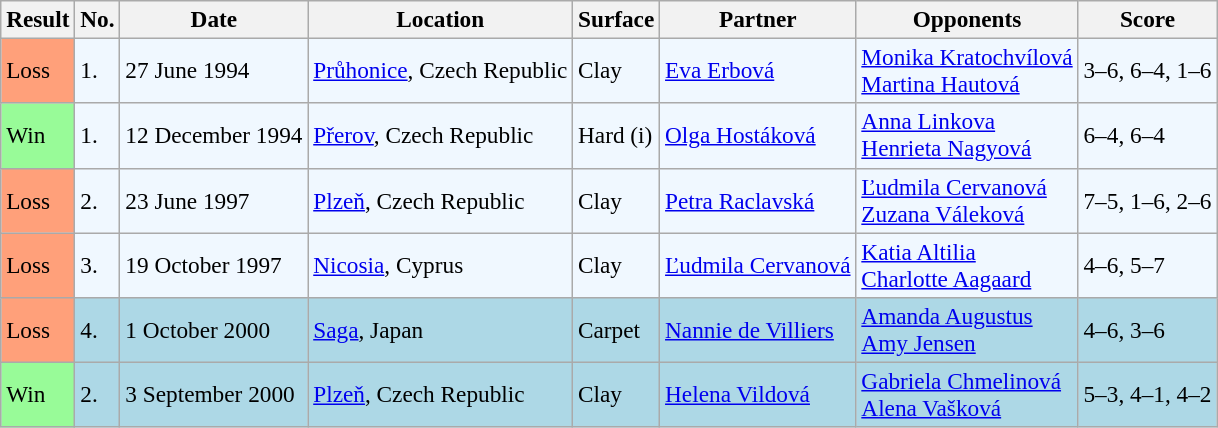<table class="sortable wikitable" style=font-size:97%>
<tr>
<th>Result</th>
<th>No.</th>
<th>Date</th>
<th>Location</th>
<th>Surface</th>
<th>Partner</th>
<th>Opponents</th>
<th>Score</th>
</tr>
<tr style="background:#f0f8ff;">
<td style="background:#ffa07a;">Loss</td>
<td>1.</td>
<td>27 June 1994</td>
<td><a href='#'>Průhonice</a>, Czech Republic</td>
<td>Clay</td>
<td> <a href='#'>Eva Erbová</a></td>
<td> <a href='#'>Monika Kratochvílová</a><br>  <a href='#'>Martina Hautová</a></td>
<td>3–6, 6–4, 1–6</td>
</tr>
<tr style="background:#f0f8ff;">
<td style="background:#98fb98;">Win</td>
<td>1.</td>
<td>12 December 1994</td>
<td><a href='#'>Přerov</a>, Czech Republic</td>
<td>Hard (i)</td>
<td> <a href='#'>Olga Hostáková</a></td>
<td> <a href='#'>Anna Linkova</a> <br>  <a href='#'>Henrieta Nagyová</a></td>
<td>6–4, 6–4</td>
</tr>
<tr style="background:#f0f8ff;">
<td style="background:#ffa07a;">Loss</td>
<td>2.</td>
<td>23 June 1997</td>
<td><a href='#'>Plzeň</a>, Czech Republic</td>
<td>Clay</td>
<td> <a href='#'>Petra Raclavská</a></td>
<td> <a href='#'>Ľudmila Cervanová</a> <br>  <a href='#'>Zuzana Váleková</a></td>
<td>7–5, 1–6, 2–6</td>
</tr>
<tr style="background:#f0f8ff;">
<td style="background:#ffa07a;">Loss</td>
<td>3.</td>
<td>19 October 1997</td>
<td><a href='#'>Nicosia</a>, Cyprus</td>
<td>Clay</td>
<td> <a href='#'>Ľudmila Cervanová</a></td>
<td> <a href='#'>Katia Altilia</a> <br>  <a href='#'>Charlotte Aagaard</a></td>
<td>4–6, 5–7</td>
</tr>
<tr style="background:lightblue;">
<td style="background:#ffa07a;">Loss</td>
<td>4.</td>
<td>1 October 2000</td>
<td><a href='#'>Saga</a>, Japan</td>
<td>Carpet</td>
<td> <a href='#'>Nannie de Villiers</a></td>
<td> <a href='#'>Amanda Augustus</a> <br>  <a href='#'>Amy Jensen</a></td>
<td>4–6, 3–6</td>
</tr>
<tr style="background:lightblue;">
<td style="background:#98fb98;">Win</td>
<td>2.</td>
<td>3 September 2000</td>
<td><a href='#'>Plzeň</a>, Czech Republic</td>
<td>Clay</td>
<td> <a href='#'>Helena Vildová</a></td>
<td> <a href='#'>Gabriela Chmelinová</a> <br>  <a href='#'>Alena Vašková</a></td>
<td>5–3, 4–1, 4–2</td>
</tr>
</table>
